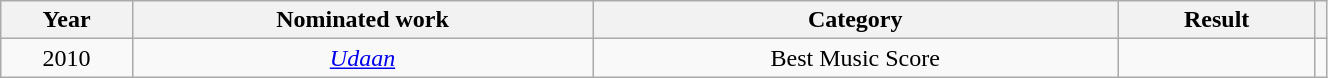<table width="70%" class="wikitable plainrowheaders sortable">
<tr>
<th width="10%">Year</th>
<th width="35%">Nominated work</th>
<th width="40%">Category</th>
<th width="15%">Result</th>
<th scope="col" class="unsortable"></th>
</tr>
<tr>
<td align="center">2010</td>
<td align="center"><em><a href='#'>Udaan</a></em></td>
<td align="center">Best Music Score</td>
<td></td>
<td style="text-align:center;"></td>
</tr>
</table>
